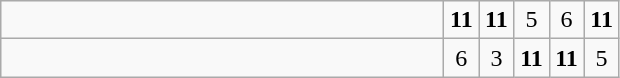<table class="wikitable">
<tr>
<td style="width:18em"><strong></strong></td>
<td align=center style="width:1em"><strong>11</strong></td>
<td align=center style="width:1em"><strong>11</strong></td>
<td align=center style="width:1em">5</td>
<td align=center style="width:1em">6</td>
<td align=center style="width:1em"><strong>11</strong></td>
</tr>
<tr>
<td style="width:18em"></td>
<td align=center style="width:1em">6</td>
<td align=center style="width:1em">3</td>
<td align=center style="width:1em"><strong>11</strong></td>
<td align=center style="width:1em"><strong>11</strong></td>
<td align=center style="width:1em">5</td>
</tr>
</table>
